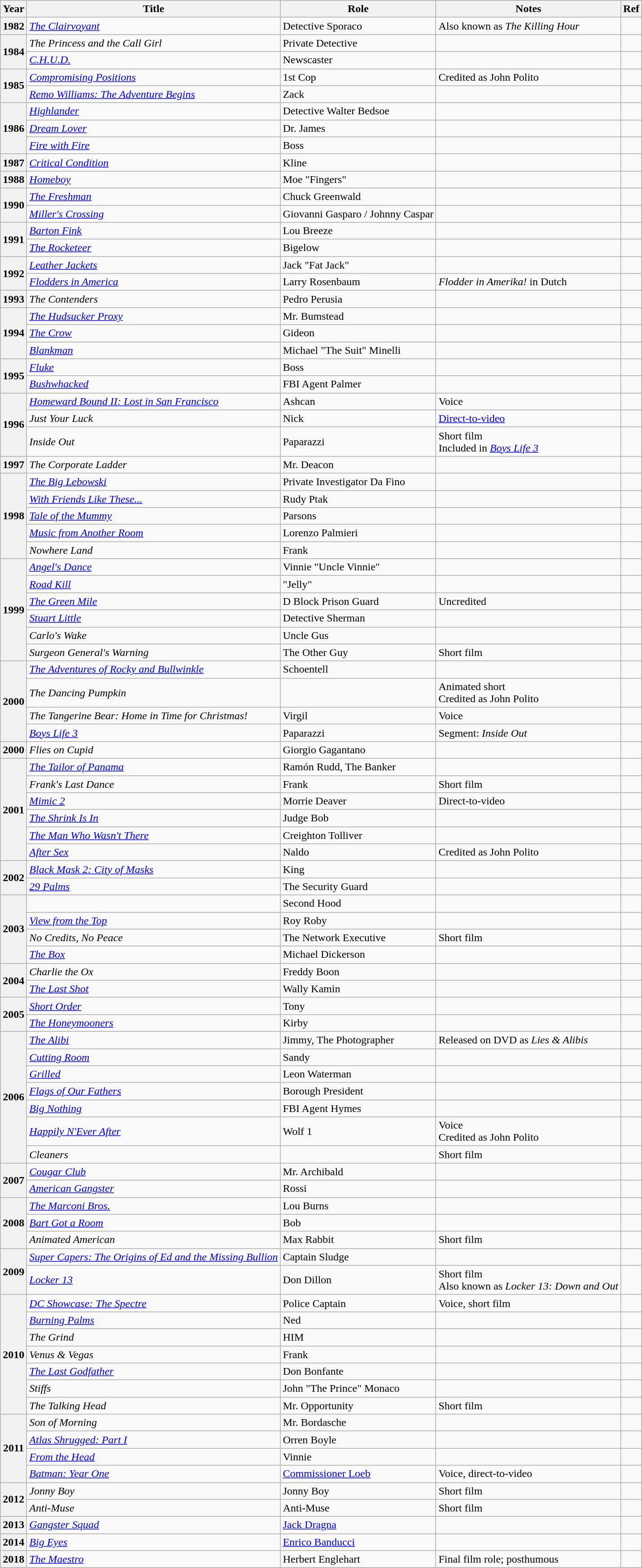<table class="wikitable plainrowheaders sortable">
<tr>
<th scope="col">Year</th>
<th scope="col">Title</th>
<th scope="col">Role</th>
<th scope="col">Notes</th>
<th scope="col">Ref</th>
</tr>
<tr>
<th scope="row">1982</th>
<td><em><a href='#'>The Clairvoyant</a></em></td>
<td>Detective Sporaco</td>
<td>Also known as <em>The Killing Hour</em></td>
<td></td>
</tr>
<tr>
<th scope="row" rowspan=2>1984</th>
<td><em>The Princess and the Call Girl</em></td>
<td>Private Detective</td>
<td></td>
<td></td>
</tr>
<tr>
<td><em><a href='#'>C.H.U.D.</a></em></td>
<td>Newscaster</td>
<td></td>
<td></td>
</tr>
<tr>
<th scope="row" rowspan=2>1985</th>
<td><em><a href='#'>Compromising Positions</a></em></td>
<td>1st Cop</td>
<td>Credited as John Polito</td>
<td></td>
</tr>
<tr>
<td><em><a href='#'>Remo Williams: The Adventure Begins</a></em></td>
<td>Zack</td>
<td></td>
<td></td>
</tr>
<tr>
<th scope="row" rowspan=3>1986</th>
<td><em><a href='#'>Highlander</a></em></td>
<td>Detective Walter Bedsoe</td>
<td></td>
<td></td>
</tr>
<tr>
<td><em><a href='#'>Dream Lover</a></em></td>
<td>Dr. James</td>
<td></td>
<td></td>
</tr>
<tr>
<td><em><a href='#'>Fire with Fire</a></em></td>
<td>Boss</td>
<td></td>
<td></td>
</tr>
<tr>
<th scope="row">1987</th>
<td><em><a href='#'>Critical Condition</a></em></td>
<td>Kline</td>
<td></td>
<td></td>
</tr>
<tr>
<th scope="row">1988</th>
<td><em><a href='#'>Homeboy</a></em></td>
<td>Moe "Fingers"</td>
<td></td>
<td></td>
</tr>
<tr>
<th scope="row" rowspan=2>1990</th>
<td><em><a href='#'>The Freshman</a></em></td>
<td>Chuck Greenwald</td>
<td></td>
<td></td>
</tr>
<tr>
<td><em><a href='#'>Miller's Crossing</a></em></td>
<td>Giovanni Gasparo / Johnny Caspar</td>
<td></td>
<td></td>
</tr>
<tr>
<th scope="row" rowspan=2>1991</th>
<td><em><a href='#'>Barton Fink</a></em></td>
<td>Lou Breeze</td>
<td></td>
<td></td>
</tr>
<tr>
<td><em><a href='#'>The Rocketeer</a></em></td>
<td>Bigelow</td>
<td></td>
<td></td>
</tr>
<tr>
<th scope="row" rowspan=2>1992</th>
<td><em><a href='#'>Leather Jackets</a></em></td>
<td>Jack "Fat Jack"</td>
<td></td>
<td></td>
</tr>
<tr>
<td><em><a href='#'>Flodders in America</a></em></td>
<td>Larry Rosenbaum</td>
<td><em>Flodder in Amerika!</em> in Dutch</td>
<td></td>
</tr>
<tr>
<th scope="row">1993</th>
<td><em>The Contenders</em></td>
<td>Pedro Perusia</td>
<td></td>
<td></td>
</tr>
<tr>
<th scope="row" rowspan=3>1994</th>
<td><em><a href='#'>The Hudsucker Proxy</a></em></td>
<td>Mr. Bumstead</td>
<td></td>
<td></td>
</tr>
<tr>
<td><em><a href='#'>The Crow</a></em></td>
<td>Gideon</td>
<td></td>
<td></td>
</tr>
<tr>
<td><em><a href='#'>Blankman</a></em></td>
<td>Michael "The Suit" Minelli</td>
<td></td>
<td></td>
</tr>
<tr>
<th scope="row" rowspan=2>1995</th>
<td><em><a href='#'>Fluke</a></em></td>
<td>Boss</td>
<td></td>
<td></td>
</tr>
<tr>
<td><em><a href='#'>Bushwhacked</a></em></td>
<td>FBI Agent Palmer</td>
<td></td>
<td></td>
</tr>
<tr>
<th scope="row" rowspan=3>1996</th>
<td><em><a href='#'>Homeward Bound II: Lost in San Francisco</a></em></td>
<td>Ashcan</td>
<td>Voice</td>
<td></td>
</tr>
<tr>
<td><em>Just Your Luck</em></td>
<td>Nick</td>
<td><a href='#'>Direct-to-video</a></td>
<td></td>
</tr>
<tr>
<td><em>Inside Out</em></td>
<td>Paparazzi</td>
<td>Short film<br> Included in <em><a href='#'>Boys Life 3</a></em></td>
<td></td>
</tr>
<tr>
<th scope="row">1997</th>
<td><em>The Corporate Ladder</em></td>
<td>Mr. Deacon</td>
<td></td>
<td></td>
</tr>
<tr>
<th scope="row" rowspan=5>1998</th>
<td><em><a href='#'>The Big Lebowski</a></em></td>
<td>Private Investigator Da Fino</td>
<td></td>
<td></td>
</tr>
<tr>
<td><em><a href='#'>With Friends Like These...</a></em></td>
<td>Rudy Ptak</td>
<td></td>
<td></td>
</tr>
<tr>
<td><em><a href='#'>Tale of the Mummy</a></em></td>
<td>Parsons</td>
<td></td>
<td></td>
</tr>
<tr>
<td><em><a href='#'>Music from Another Room</a></em></td>
<td>Lorenzo Palmieri</td>
<td></td>
<td></td>
</tr>
<tr>
<td><em>Nowhere Land</em></td>
<td>Frank</td>
<td></td>
<td></td>
</tr>
<tr>
<th scope="row" rowspan=6>1999</th>
<td><em><a href='#'>Angel's Dance</a></em></td>
<td>Vinnie "Uncle Vinnie"</td>
<td></td>
<td></td>
</tr>
<tr>
<td><em><a href='#'>Road Kill</a></em></td>
<td>"Jelly"</td>
<td></td>
<td></td>
</tr>
<tr>
<td><em><a href='#'>The Green Mile</a></em></td>
<td>D Block Prison Guard</td>
<td>Uncredited</td>
<td></td>
</tr>
<tr>
<td><em><a href='#'>Stuart Little</a></em></td>
<td>Detective Sherman</td>
<td></td>
<td></td>
</tr>
<tr>
<td><em>Carlo's Wake</em></td>
<td>Uncle Gus</td>
<td></td>
<td></td>
</tr>
<tr>
<td><em>Surgeon General's Warning</em></td>
<td>The Other Guy</td>
<td>Short film</td>
<td></td>
</tr>
<tr>
<th scope="row" rowspan=4>2000</th>
<td><em><a href='#'>The Adventures of Rocky and Bullwinkle</a></em></td>
<td>Schoentell</td>
<td></td>
<td></td>
</tr>
<tr>
<td><em>The Dancing Pumpkin</em></td>
<td></td>
<td>Animated short<br> Credited as John Polito</td>
<td></td>
</tr>
<tr>
<td><em>The Tangerine Bear: Home in Time for Christmas!</em></td>
<td>Virgil</td>
<td>Voice</td>
<td></td>
</tr>
<tr>
<td><em><a href='#'>Boys Life 3</a></em></td>
<td>Paparazzi</td>
<td>Segment: <em>Inside Out</em></td>
<td></td>
</tr>
<tr>
<th scope="row">2000</th>
<td><em>Flies on Cupid</em></td>
<td>Giorgio Gagantano</td>
<td></td>
<td></td>
</tr>
<tr>
<th scope="row" rowspan=6>2001</th>
<td><em><a href='#'>The Tailor of Panama</a></em></td>
<td>Ramón Rudd, The Banker</td>
<td></td>
<td></td>
</tr>
<tr>
<td><em>Frank's Last Dance</em></td>
<td>Frank</td>
<td>Short film</td>
<td></td>
</tr>
<tr>
<td><em><a href='#'>Mimic 2</a></em></td>
<td>Morrie Deaver</td>
<td>Direct-to-video</td>
<td></td>
</tr>
<tr>
<td><em><a href='#'>The Shrink Is In</a></em></td>
<td>Judge Bob</td>
<td></td>
<td></td>
</tr>
<tr>
<td><em><a href='#'>The Man Who Wasn't There</a></em></td>
<td>Creighton Tolliver</td>
<td></td>
<td></td>
</tr>
<tr>
<td><em><a href='#'>After Sex</a></em></td>
<td>Naldo</td>
<td>Credited as John Polito</td>
<td></td>
</tr>
<tr>
<th scope="row" rowspan=2>2002</th>
<td><em><a href='#'>Black Mask 2: City of Masks</a></em></td>
<td>King</td>
<td></td>
<td></td>
</tr>
<tr>
<td><em><a href='#'>29 Palms</a></em></td>
<td>The Security Guard</td>
<td></td>
<td></td>
</tr>
<tr>
<th scope="row" rowspan=4>2003</th>
<td><em></em></td>
<td>Second Hood</td>
<td></td>
<td></td>
</tr>
<tr>
<td><em><a href='#'>View from the Top</a></em></td>
<td>Roy Roby</td>
<td></td>
<td></td>
</tr>
<tr>
<td><em>No Credits, No Peace</em></td>
<td>The Network Executive</td>
<td>Short film</td>
<td></td>
</tr>
<tr>
<td><em><a href='#'>The Box</a></em></td>
<td>Michael Dickerson</td>
<td></td>
<td></td>
</tr>
<tr>
<th scope="row" rowspan=2>2004</th>
<td><em>Charlie the Ox</em></td>
<td>Freddy Boon</td>
<td></td>
<td></td>
</tr>
<tr>
<td><em><a href='#'>The Last Shot</a></em></td>
<td>Wally Kamin</td>
<td></td>
<td></td>
</tr>
<tr>
<th scope="row" rowspan="2">2005</th>
<td><em><a href='#'>Short Order</a></em></td>
<td>Tony</td>
<td></td>
<td></td>
</tr>
<tr>
<td><a href='#'><em>The Honeymooners</em></a></td>
<td>Kirby</td>
<td></td>
<td></td>
</tr>
<tr>
<th scope="row" rowspan=7>2006</th>
<td><em><a href='#'>The Alibi</a></em></td>
<td>Jimmy, The Photographer</td>
<td>Released on DVD as <em>Lies & Alibis</em></td>
<td></td>
</tr>
<tr>
<td><em><a href='#'>Cutting Room</a></em></td>
<td>Sandy</td>
<td></td>
<td></td>
</tr>
<tr>
<td><em><a href='#'>Grilled</a></em></td>
<td>Leon Waterman</td>
<td></td>
<td></td>
</tr>
<tr>
<td><em><a href='#'>Flags of Our Fathers</a></em></td>
<td>Borough President</td>
<td></td>
<td></td>
</tr>
<tr>
<td><em><a href='#'>Big Nothing</a></em></td>
<td>FBI Agent Hymes</td>
<td></td>
<td></td>
</tr>
<tr>
<td><em><a href='#'>Happily N'Ever After</a></em></td>
<td>Wolf 1</td>
<td>Voice<br> Credited as John Polito</td>
<td></td>
</tr>
<tr>
<td><em>Cleaners</em></td>
<td></td>
<td>Short film</td>
<td></td>
</tr>
<tr>
<th scope="row" rowspan=2>2007</th>
<td><em><a href='#'>Cougar Club</a></em></td>
<td>Mr. Archibald</td>
<td></td>
<td></td>
</tr>
<tr>
<td><em><a href='#'>American Gangster</a></em></td>
<td>Rossi</td>
<td></td>
<td></td>
</tr>
<tr>
<th scope="row" rowspan=3>2008</th>
<td><em><a href='#'>The Marconi Bros.</a></em></td>
<td>Lou Burns</td>
<td></td>
<td></td>
</tr>
<tr>
<td><em><a href='#'>Bart Got a Room</a></em></td>
<td>Bob</td>
<td></td>
<td></td>
</tr>
<tr>
<td><em>Animated American</em></td>
<td>Max Rabbit</td>
<td>Short film</td>
<td></td>
</tr>
<tr>
<th scope="row" rowspan=2>2009</th>
<td><em><a href='#'>Super Capers: The Origins of Ed and the Missing Bullion</a></em></td>
<td>Captain Sludge</td>
<td></td>
<td></td>
</tr>
<tr>
<td><em><a href='#'>Locker 13</a></em></td>
<td>Don Dillon</td>
<td>Short film<br> Also known as <em>Locker 13: Down and Out</em></td>
<td></td>
</tr>
<tr>
<th scope="row" rowspan="7">2010</th>
<td><em><a href='#'>DC Showcase: The Spectre</a></em></td>
<td>Police Captain</td>
<td>Voice, short film</td>
<td></td>
</tr>
<tr>
<td><em><a href='#'>Burning Palms</a></em></td>
<td>Ned</td>
<td></td>
<td></td>
</tr>
<tr>
<td><em>The Grind</em></td>
<td>HIM</td>
<td></td>
<td></td>
</tr>
<tr>
<td><em>Venus & Vegas</em></td>
<td>Frank</td>
<td></td>
<td></td>
</tr>
<tr>
<td><em><a href='#'>The Last Godfather</a></em></td>
<td>Don Bonfante</td>
<td></td>
<td></td>
</tr>
<tr>
<td><em>Stiffs</em></td>
<td>John "The Prince" Monaco</td>
<td></td>
<td></td>
</tr>
<tr>
<td><em>The Talking Head</em></td>
<td>Mr. Opportunity</td>
<td>Short film</td>
<td></td>
</tr>
<tr>
<th scope="row" rowspan=4>2011</th>
<td><em>Son of Morning</em></td>
<td>Mr. Bordasche</td>
<td></td>
<td></td>
</tr>
<tr>
<td><em><a href='#'>Atlas Shrugged: Part I</a></em></td>
<td>Orren Boyle</td>
<td></td>
<td></td>
</tr>
<tr>
<td><em><a href='#'>From the Head</a></em></td>
<td>Vinnie</td>
<td></td>
<td></td>
</tr>
<tr>
<td><em><a href='#'>Batman: Year One</a></em></td>
<td><a href='#'>Commissioner Loeb</a></td>
<td>Voice, direct-to-video</td>
<td></td>
</tr>
<tr>
<th scope="row" rowspan=2>2012</th>
<td><em>Jonny Boy</em></td>
<td>Jonny Boy</td>
<td>Short film</td>
<td></td>
</tr>
<tr>
<td><em>Anti-Muse</em></td>
<td>Anti-Muse</td>
<td>Short film</td>
<td></td>
</tr>
<tr>
<th scope="row">2013</th>
<td><em><a href='#'>Gangster Squad</a></em></td>
<td><a href='#'>Jack Dragna</a></td>
<td></td>
<td></td>
</tr>
<tr>
<th scope="row">2014</th>
<td><em><a href='#'>Big Eyes</a></em></td>
<td><a href='#'>Enrico Banducci</a></td>
<td></td>
<td></td>
</tr>
<tr>
<th scope="row">2018</th>
<td><em><a href='#'>The Maestro</a></em></td>
<td>Herbert Englehart</td>
<td>Final film role; posthumous</td>
<td></td>
</tr>
</table>
